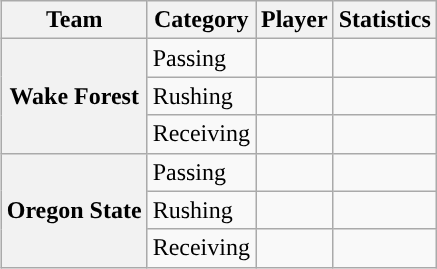<table class="wikitable" style="float:right">
<tr>
<th>Team</th>
<th>Category</th>
<th>Player</th>
<th>Statistics</th>
</tr>
<tr>
<th rowspan=3>Wake Forest</th>
<td>Passing</td>
<td></td>
<td></td>
</tr>
<tr>
<td>Rushing</td>
<td></td>
<td></td>
</tr>
<tr>
<td>Receiving</td>
<td></td>
<td></td>
</tr>
<tr>
<th rowspan=3>Oregon State</th>
<td>Passing</td>
<td></td>
<td></td>
</tr>
<tr>
<td>Rushing</td>
<td></td>
<td></td>
</tr>
<tr>
<td>Receiving</td>
<td></td>
<td></td>
</tr>
</table>
